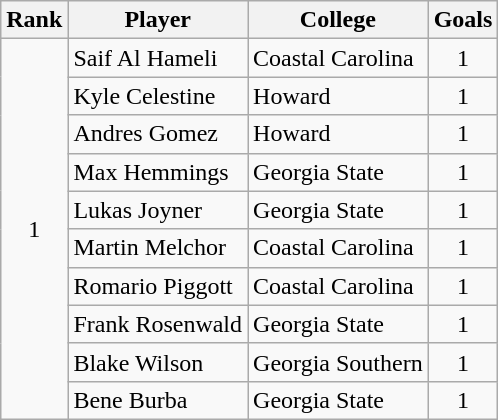<table class="wikitable" style="text-align:center">
<tr>
<th>Rank</th>
<th>Player</th>
<th>College</th>
<th>Goals</th>
</tr>
<tr>
<td rowspan="10">1</td>
<td align=left> Saif Al Hameli</td>
<td align=left>Coastal Carolina</td>
<td>1</td>
</tr>
<tr>
<td align=left> Kyle Celestine</td>
<td align=left>Howard</td>
<td>1</td>
</tr>
<tr>
<td align=left> Andres Gomez</td>
<td align=left>Howard</td>
<td>1</td>
</tr>
<tr>
<td align=left> Max Hemmings</td>
<td align=left>Georgia State</td>
<td>1</td>
</tr>
<tr>
<td align=left> Lukas Joyner</td>
<td align=left>Georgia State</td>
<td>1</td>
</tr>
<tr>
<td align=left> Martin Melchor</td>
<td align=left>Coastal Carolina</td>
<td>1</td>
</tr>
<tr>
<td align=left> Romario Piggott</td>
<td align=left>Coastal Carolina</td>
<td>1</td>
</tr>
<tr>
<td align=left> Frank Rosenwald</td>
<td align=left>Georgia State</td>
<td>1</td>
</tr>
<tr>
<td align=left> Blake Wilson</td>
<td align=left>Georgia Southern</td>
<td>1</td>
</tr>
<tr>
<td align=left> Bene Burba</td>
<td align=left>Georgia State</td>
<td>1</td>
</tr>
</table>
